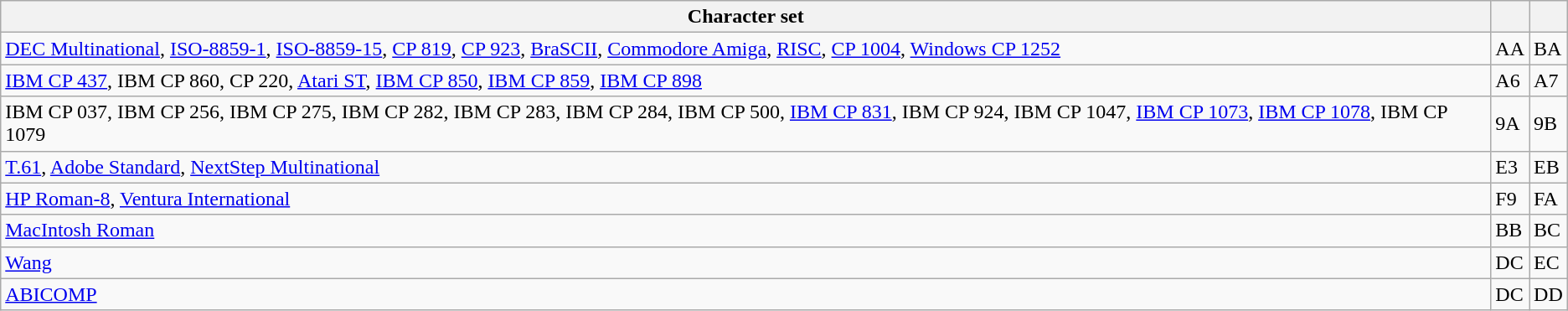<table class="wikitable">
<tr>
<th>Character set</th>
<th></th>
<th></th>
</tr>
<tr>
<td><a href='#'>DEC Multinational</a>, <a href='#'>ISO-8859-1</a>, <a href='#'>ISO-8859-15</a>, <a href='#'>CP 819</a>, <a href='#'>CP 923</a>, <a href='#'>BraSCII</a>, <a href='#'>Commodore Amiga</a>, <a href='#'>RISC</a>, <a href='#'>CP 1004</a>, <a href='#'>Windows CP 1252</a></td>
<td>AA</td>
<td>BA</td>
</tr>
<tr>
<td><a href='#'>IBM CP 437</a>, IBM CP 860, CP 220, <a href='#'>Atari ST</a>, <a href='#'>IBM CP 850</a>, <a href='#'>IBM CP 859</a>, <a href='#'>IBM CP 898</a></td>
<td>A6</td>
<td>A7</td>
</tr>
<tr>
<td>IBM CP 037, IBM CP 256, IBM CP 275, IBM CP 282, IBM CP 283, IBM CP 284, IBM CP 500, <a href='#'>IBM CP 831</a>, IBM CP 924, IBM CP 1047, <a href='#'>IBM CP 1073</a>, <a href='#'>IBM CP 1078</a>, IBM CP 1079</td>
<td>9A</td>
<td>9B</td>
</tr>
<tr>
<td><a href='#'>T.61</a>, <a href='#'>Adobe Standard</a>, <a href='#'>NextStep Multinational</a></td>
<td>E3</td>
<td>EB</td>
</tr>
<tr>
<td><a href='#'>HP Roman-8</a>, <a href='#'>Ventura International</a></td>
<td>F9</td>
<td>FA</td>
</tr>
<tr>
<td><a href='#'>MacIntosh Roman</a></td>
<td>BB</td>
<td>BC</td>
</tr>
<tr>
<td><a href='#'>Wang</a></td>
<td>DC</td>
<td>EC</td>
</tr>
<tr>
<td><a href='#'>ABICOMP</a></td>
<td>DC</td>
<td>DD</td>
</tr>
</table>
